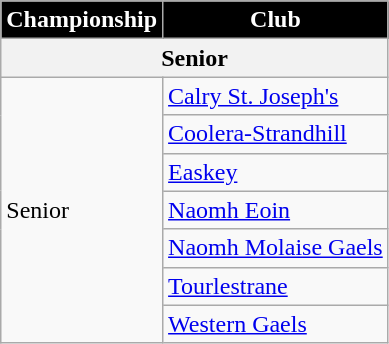<table class="wikitable sortable">
<tr>
<th style="background:black;color:white">Championship</th>
<th style="background:black;color:white">Club</th>
</tr>
<tr>
<th colspan="2">Senior</th>
</tr>
<tr>
<td rowspan="7">Senior</td>
<td> <a href='#'>Calry St. Joseph's</a></td>
</tr>
<tr>
<td> <a href='#'>Coolera-Strandhill</a></td>
</tr>
<tr>
<td> <a href='#'>Easkey</a></td>
</tr>
<tr>
<td> <a href='#'>Naomh Eoin</a></td>
</tr>
<tr>
<td> <a href='#'>Naomh Molaise Gaels</a></td>
</tr>
<tr>
<td> <a href='#'>Tourlestrane</a></td>
</tr>
<tr>
<td> <a href='#'>Western Gaels</a></td>
</tr>
</table>
